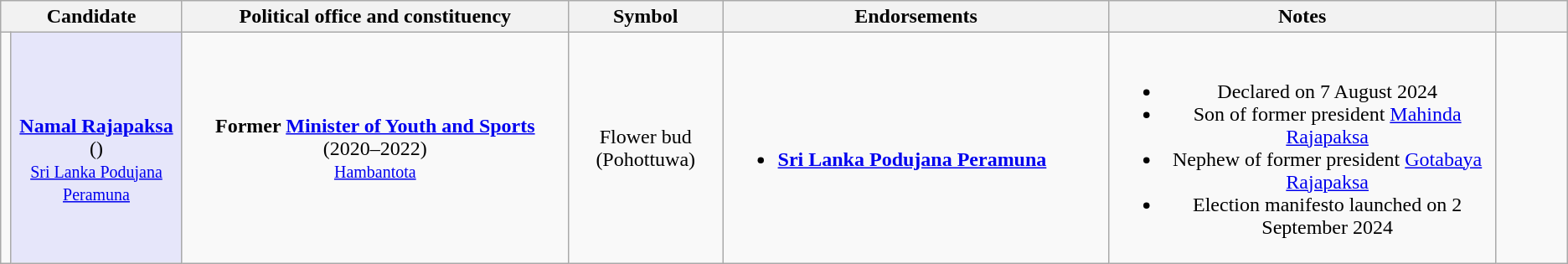<table class="wikitable" style="text-align:center">
<tr>
<th colspan="2" scope="col" style="width: 200px;">Candidate</th>
<th scope="col" style="width: 300px;">Political office and constituency</th>
<th>Symbol</th>
<th scope="col" style="width: 300px;">Endorsements</th>
<th scope="col" style="width: 300px;">Notes</th>
<th scope="col" style="width: 50px;" class="unsortable" !></th>
</tr>
<tr>
<td></td>
<td style="background:lavender;"><br><strong><a href='#'>Namal Rajapaksa</a></strong> ()<br><small><a href='#'>Sri Lanka Podujana Peramuna</a></small></td>
<td><strong>Former <a href='#'>Minister of Youth and Sports</a></strong> (2020–2022)<br><small> <a href='#'>Hambantota</a></small></td>
<td>Flower bud (Pohottuwa)</td>
<td align="left"><br><ul><li><strong><a href='#'>Sri Lanka Podujana Peramuna</a></strong></li></ul></td>
<td><br><ul><li>Declared on 7 August 2024</li><li>Son of former president <a href='#'>Mahinda Rajapaksa</a></li><li>Nephew of former president <a href='#'>Gotabaya Rajapaksa</a></li><li>Election manifesto launched on 2 September 2024</li></ul></td>
<td></td>
</tr>
</table>
